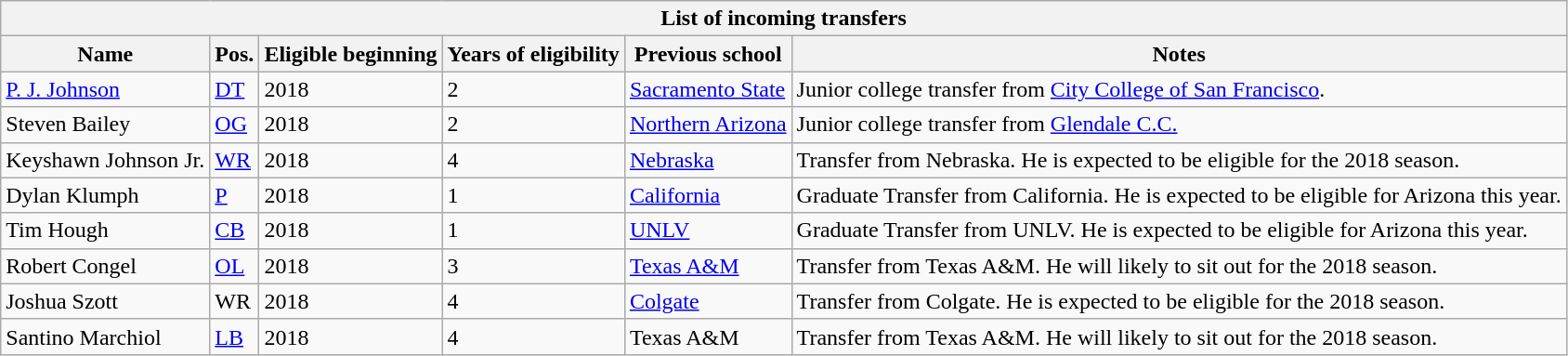<table class="wikitable collapsible collapsed">
<tr>
<th colspan="6">List of incoming transfers</th>
</tr>
<tr>
<th>Name</th>
<th>Pos.</th>
<th>Eligible beginning</th>
<th>Years of eligibility</th>
<th>Previous school</th>
<th>Notes</th>
</tr>
<tr>
<td><a href='#'>P. J. Johnson</a></td>
<td><a href='#'>DT</a></td>
<td>2018</td>
<td>2</td>
<td><a href='#'>Sacramento State</a></td>
<td>Junior college transfer from <a href='#'>City College of San Francisco</a>.</td>
</tr>
<tr>
<td>Steven Bailey</td>
<td><a href='#'>OG</a></td>
<td>2018</td>
<td>2</td>
<td><a href='#'>Northern Arizona</a></td>
<td>Junior college transfer from <a href='#'>Glendale C.C.</a></td>
</tr>
<tr>
<td>Keyshawn Johnson Jr.</td>
<td><a href='#'>WR</a></td>
<td>2018</td>
<td>4</td>
<td><a href='#'>Nebraska</a></td>
<td>Transfer from Nebraska. He is expected to be eligible for the 2018 season.</td>
</tr>
<tr>
<td>Dylan Klumph</td>
<td><a href='#'>P</a></td>
<td>2018</td>
<td>1</td>
<td><a href='#'>California</a></td>
<td>Graduate Transfer from California. He is expected to be eligible for Arizona this year.</td>
</tr>
<tr>
<td>Tim Hough</td>
<td><a href='#'>CB</a></td>
<td>2018</td>
<td>1</td>
<td><a href='#'>UNLV</a></td>
<td>Graduate Transfer from UNLV. He is expected to be eligible for Arizona this year.</td>
</tr>
<tr>
<td>Robert Congel</td>
<td><a href='#'>OL</a></td>
<td>2018</td>
<td>3</td>
<td><a href='#'>Texas A&M</a></td>
<td>Transfer from Texas A&M. He will likely to sit out for the 2018 season.</td>
</tr>
<tr>
<td>Joshua Szott</td>
<td>WR</td>
<td>2018</td>
<td>4</td>
<td><a href='#'>Colgate</a></td>
<td>Transfer from Colgate. He is expected to be eligible for the 2018 season.</td>
</tr>
<tr>
<td>Santino Marchiol</td>
<td><a href='#'>LB</a></td>
<td>2018</td>
<td>4</td>
<td>Texas A&M</td>
<td>Transfer from Texas A&M. He will likely to sit out for the 2018 season.</td>
</tr>
</table>
